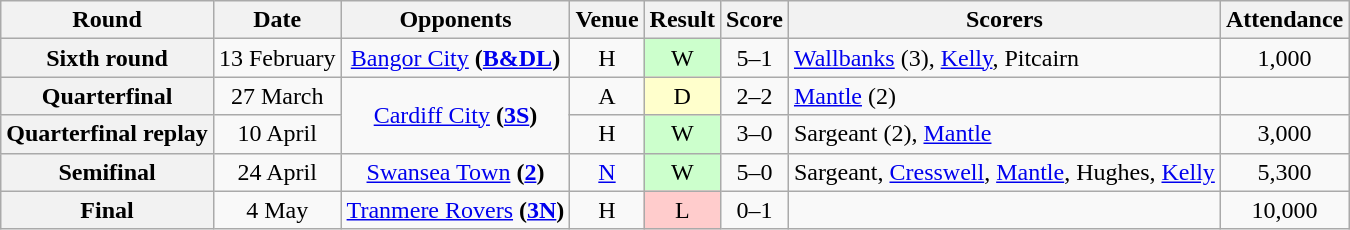<table class="wikitable" style="text-align:center">
<tr>
<th>Round</th>
<th>Date</th>
<th>Opponents</th>
<th>Venue</th>
<th>Result</th>
<th>Score</th>
<th>Scorers</th>
<th>Attendance</th>
</tr>
<tr>
<th>Sixth round</th>
<td>13 February</td>
<td><a href='#'>Bangor City</a> <strong>(<a href='#'>B&DL</a>)</strong></td>
<td>H</td>
<td style="background-color:#CCFFCC">W</td>
<td>5–1</td>
<td align="left"><a href='#'>Wallbanks</a> (3), <a href='#'>Kelly</a>, Pitcairn</td>
<td>1,000</td>
</tr>
<tr>
<th>Quarterfinal</th>
<td>27 March</td>
<td rowspan=2><a href='#'>Cardiff City</a> <strong>(<a href='#'>3S</a>)</strong></td>
<td>A</td>
<td style="background-color:#FFFFCC">D</td>
<td>2–2</td>
<td align="left"><a href='#'>Mantle</a> (2)</td>
<td></td>
</tr>
<tr>
<th>Quarterfinal replay</th>
<td>10 April</td>
<td>H</td>
<td style="background-color:#CCFFCC">W</td>
<td>3–0</td>
<td align="left">Sargeant (2), <a href='#'>Mantle</a></td>
<td>3,000</td>
</tr>
<tr>
<th>Semifinal</th>
<td>24 April</td>
<td><a href='#'>Swansea Town</a> <strong>(<a href='#'>2</a>)</strong></td>
<td><a href='#'>N</a></td>
<td style="background-color:#CCFFCC">W</td>
<td>5–0</td>
<td align="left">Sargeant, <a href='#'>Cresswell</a>, <a href='#'>Mantle</a>, Hughes, <a href='#'>Kelly</a></td>
<td>5,300</td>
</tr>
<tr>
<th>Final</th>
<td>4 May</td>
<td><a href='#'>Tranmere Rovers</a> <strong>(<a href='#'>3N</a>)</strong></td>
<td>H</td>
<td style="background-color:#FFCCCC">L</td>
<td>0–1</td>
<td align="left"></td>
<td>10,000</td>
</tr>
</table>
